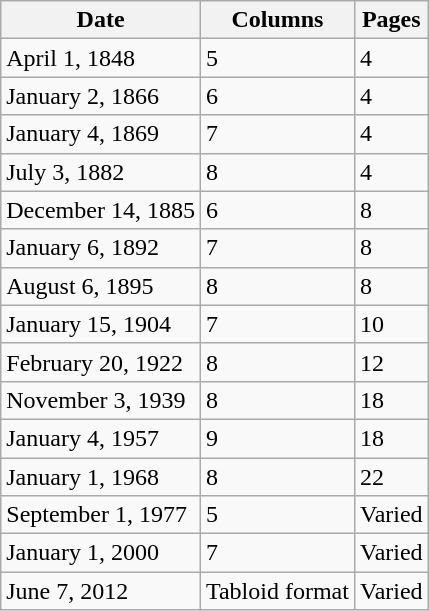<table class="wikitable sortable">
<tr>
<th>Date</th>
<th>Columns</th>
<th>Pages</th>
</tr>
<tr>
<td>April 1, 1848</td>
<td>5</td>
<td>4</td>
</tr>
<tr>
<td>January 2, 1866</td>
<td>6</td>
<td>4</td>
</tr>
<tr>
<td>January 4, 1869</td>
<td>7</td>
<td>4</td>
</tr>
<tr>
<td>July 3, 1882</td>
<td>8</td>
<td>4</td>
</tr>
<tr>
<td>December 14, 1885</td>
<td>6</td>
<td>8</td>
</tr>
<tr>
<td>January 6, 1892</td>
<td>7</td>
<td>8</td>
</tr>
<tr>
<td>August 6, 1895</td>
<td>8</td>
<td>8</td>
</tr>
<tr>
<td>January 15, 1904</td>
<td>7</td>
<td>10</td>
</tr>
<tr>
<td>February 20, 1922</td>
<td>8</td>
<td>12</td>
</tr>
<tr>
<td>November 3, 1939</td>
<td>8</td>
<td>18</td>
</tr>
<tr>
<td>January 4, 1957</td>
<td>9</td>
<td>18</td>
</tr>
<tr>
<td>January 1, 1968</td>
<td>8</td>
<td>22</td>
</tr>
<tr>
<td>September 1, 1977</td>
<td>5</td>
<td>Varied</td>
</tr>
<tr>
<td>January 1, 2000</td>
<td>7</td>
<td>Varied</td>
</tr>
<tr>
<td>June 7, 2012</td>
<td>Tabloid format</td>
<td>Varied</td>
</tr>
</table>
